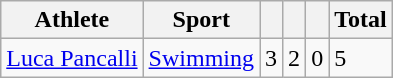<table class="wikitable" width= style="font-size:100%; text-align:center;">
<tr>
<th>Athlete</th>
<th>Sport</th>
<th></th>
<th></th>
<th></th>
<th>Total</th>
</tr>
<tr>
<td><a href='#'>Luca Pancalli</a></td>
<td><a href='#'>Swimming</a></td>
<td><div>3</div></td>
<td><div>2</div></td>
<td><div>0</div></td>
<td><div>5</div></td>
</tr>
</table>
